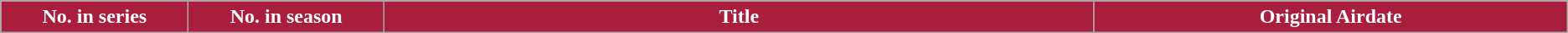<table class="wikitable plainrowheaders">
<tr>
<th style="background:#A91D3D; color:#fff; width:3%;">No. in series</th>
<th ! style="background:#A91D3D; color:#fff; width:3%;">No. in season</th>
<th ! style="background:#A91D3D; color:#fff; width:12%;">Title</th>
<th ! style="background:#A91D3D; color:#fff; width:8%;">Original Airdate<br>


















</th>
</tr>
</table>
